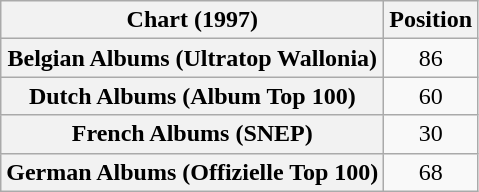<table class="wikitable sortable plainrowheaders" style="text-align:center;">
<tr>
<th scope="col">Chart (1997)</th>
<th scope="col">Position</th>
</tr>
<tr>
<th scope="row">Belgian Albums (Ultratop Wallonia)</th>
<td>86</td>
</tr>
<tr>
<th scope="row">Dutch Albums (Album Top 100)</th>
<td>60</td>
</tr>
<tr>
<th scope="row">French Albums (SNEP)</th>
<td>30</td>
</tr>
<tr>
<th scope="row">German Albums (Offizielle Top 100)</th>
<td>68</td>
</tr>
</table>
